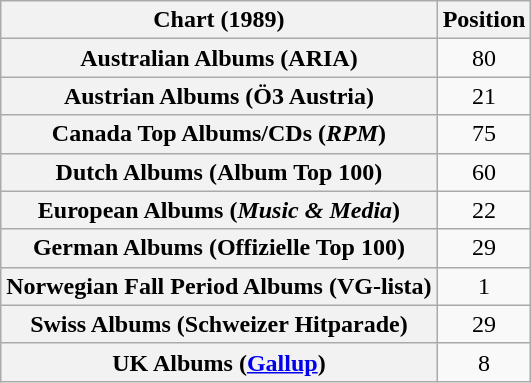<table class="wikitable sortable plainrowheaders" style="text-align:center">
<tr>
<th scope="col">Chart (1989)</th>
<th scope="col">Position</th>
</tr>
<tr>
<th scope="row">Australian Albums (ARIA)</th>
<td>80</td>
</tr>
<tr>
<th scope="row">Austrian Albums (Ö3 Austria)</th>
<td>21</td>
</tr>
<tr>
<th scope="row">Canada Top Albums/CDs (<em>RPM</em>)</th>
<td>75</td>
</tr>
<tr>
<th scope="row">Dutch Albums (Album Top 100)</th>
<td>60</td>
</tr>
<tr>
<th scope="row">European Albums (<em>Music & Media</em>)</th>
<td>22</td>
</tr>
<tr>
<th scope="row">German Albums (Offizielle Top 100)</th>
<td>29</td>
</tr>
<tr>
<th scope="row">Norwegian Fall Period Albums (VG-lista)</th>
<td>1</td>
</tr>
<tr>
<th scope="row">Swiss Albums (Schweizer Hitparade)</th>
<td>29</td>
</tr>
<tr>
<th scope="row">UK Albums (<a href='#'>Gallup</a>)</th>
<td>8</td>
</tr>
</table>
